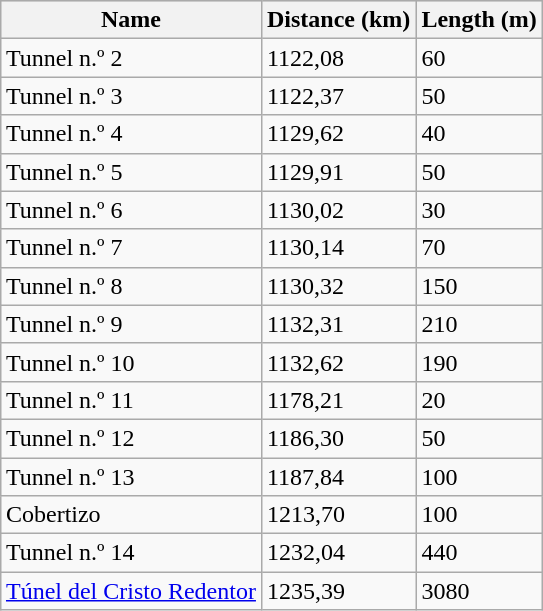<table class="wikitable" align="right">
<tr style="background:#d8d8d8;">
<th>Name</th>
<th>Distance (km)</th>
<th>Length (m)</th>
</tr>
<tr>
<td>Tunnel n.º 2</td>
<td>1122,08</td>
<td>60</td>
</tr>
<tr>
<td>Tunnel n.º 3</td>
<td>1122,37</td>
<td>50</td>
</tr>
<tr>
<td>Tunnel n.º 4</td>
<td>1129,62</td>
<td>40</td>
</tr>
<tr>
<td>Tunnel n.º 5</td>
<td>1129,91</td>
<td>50</td>
</tr>
<tr>
<td>Tunnel n.º 6</td>
<td>1130,02</td>
<td>30</td>
</tr>
<tr>
<td>Tunnel n.º 7</td>
<td>1130,14</td>
<td>70</td>
</tr>
<tr>
<td>Tunnel n.º 8</td>
<td>1130,32</td>
<td>150</td>
</tr>
<tr>
<td>Tunnel n.º 9</td>
<td>1132,31</td>
<td>210</td>
</tr>
<tr>
<td>Tunnel n.º 10</td>
<td>1132,62</td>
<td>190</td>
</tr>
<tr>
<td>Tunnel n.º 11</td>
<td>1178,21</td>
<td>20</td>
</tr>
<tr>
<td>Tunnel n.º 12</td>
<td>1186,30</td>
<td>50</td>
</tr>
<tr>
<td>Tunnel n.º 13</td>
<td>1187,84</td>
<td>100</td>
</tr>
<tr>
<td>Cobertizo</td>
<td>1213,70</td>
<td>100</td>
</tr>
<tr>
<td>Tunnel n.º 14</td>
<td>1232,04</td>
<td>440</td>
</tr>
<tr>
<td><a href='#'>Túnel del Cristo Redentor</a></td>
<td>1235,39</td>
<td>3080</td>
</tr>
</table>
